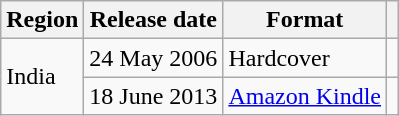<table class="wikitable sortable plainrowheaders">
<tr>
<th scope="col">Region</th>
<th scope="col">Release date</th>
<th scope="col">Format</th>
<th scope="col"></th>
</tr>
<tr>
<td rowspan="2">India</td>
<td>24 May 2006</td>
<td>Hardcover</td>
<td style="text-align: center;"></td>
</tr>
<tr>
<td>18 June 2013</td>
<td><a href='#'>Amazon Kindle</a></td>
<td style="text-align: center;"></td>
</tr>
</table>
